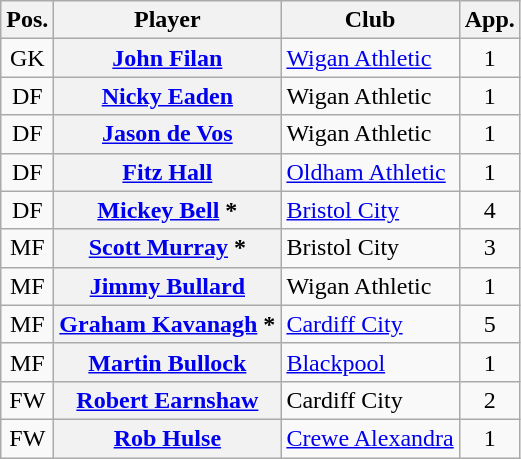<table class="wikitable plainrowheaders" style="text-align: left">
<tr>
<th scope=col>Pos.</th>
<th scope=col>Player</th>
<th scope=col>Club</th>
<th scope=col>App.</th>
</tr>
<tr>
<td style=text-align:center>GK</td>
<th scope=row><a href='#'>John Filan</a></th>
<td><a href='#'>Wigan Athletic</a></td>
<td style=text-align:center>1</td>
</tr>
<tr>
<td style=text-align:center>DF</td>
<th scope=row><a href='#'>Nicky Eaden</a></th>
<td>Wigan Athletic</td>
<td style=text-align:center>1</td>
</tr>
<tr>
<td style=text-align:center>DF</td>
<th scope=row><a href='#'>Jason de Vos</a></th>
<td>Wigan Athletic</td>
<td style=text-align:center>1</td>
</tr>
<tr>
<td style=text-align:center>DF</td>
<th scope=row><a href='#'>Fitz Hall</a></th>
<td><a href='#'>Oldham Athletic</a></td>
<td style=text-align:center>1</td>
</tr>
<tr>
<td style=text-align:center>DF</td>
<th scope=row><a href='#'>Mickey Bell</a> *</th>
<td><a href='#'>Bristol City</a></td>
<td style=text-align:center>4</td>
</tr>
<tr>
<td style=text-align:center>MF</td>
<th scope=row><a href='#'>Scott Murray</a> *</th>
<td>Bristol City</td>
<td style=text-align:center>3</td>
</tr>
<tr>
<td style=text-align:center>MF</td>
<th scope=row><a href='#'>Jimmy Bullard</a></th>
<td>Wigan Athletic</td>
<td style=text-align:center>1</td>
</tr>
<tr>
<td style=text-align:center>MF</td>
<th scope=row><a href='#'>Graham Kavanagh</a> *</th>
<td><a href='#'>Cardiff City</a></td>
<td style=text-align:center>5</td>
</tr>
<tr>
<td style=text-align:center>MF</td>
<th scope=row><a href='#'>Martin Bullock</a></th>
<td><a href='#'>Blackpool</a></td>
<td style=text-align:center>1</td>
</tr>
<tr>
<td style=text-align:center>FW</td>
<th scope=row><a href='#'>Robert Earnshaw</a></th>
<td>Cardiff City</td>
<td style=text-align:center>2</td>
</tr>
<tr>
<td style=text-align:center>FW</td>
<th scope=row><a href='#'>Rob Hulse</a></th>
<td><a href='#'>Crewe Alexandra</a></td>
<td style=text-align:center>1</td>
</tr>
</table>
